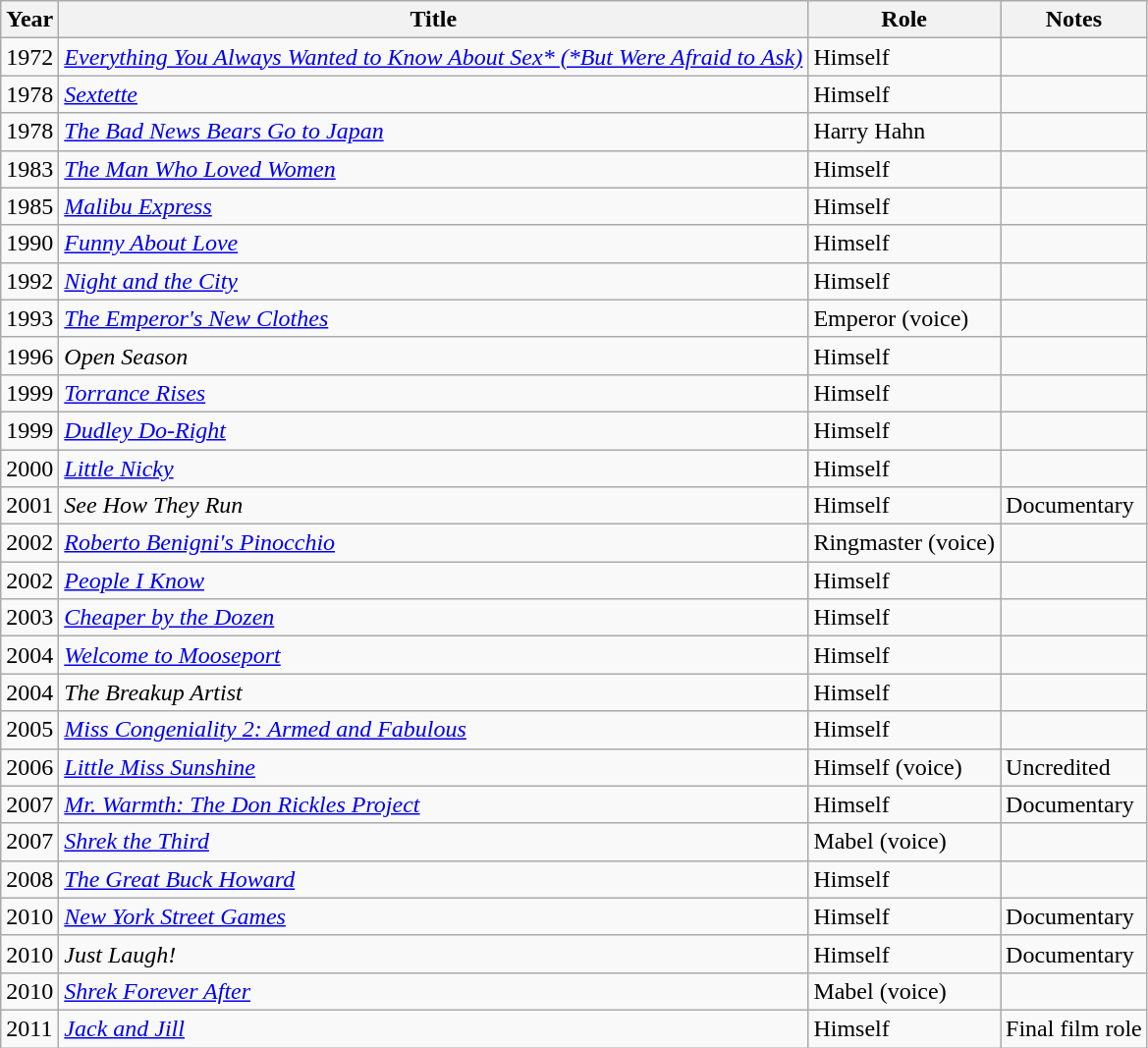<table class="wikitable sortable">
<tr>
<th>Year</th>
<th>Title</th>
<th>Role</th>
<th>Notes</th>
</tr>
<tr>
<td>1972</td>
<td><em><a href='#'>Everything You Always Wanted to Know About Sex* (*But Were Afraid to Ask)</a></em></td>
<td>Himself</td>
<td></td>
</tr>
<tr>
<td>1978</td>
<td><em><a href='#'>Sextette</a></em></td>
<td>Himself</td>
<td></td>
</tr>
<tr>
<td>1978</td>
<td><em><a href='#'>The Bad News Bears Go to Japan</a></em></td>
<td>Harry Hahn</td>
<td></td>
</tr>
<tr>
<td>1983</td>
<td><em><a href='#'>The Man Who Loved Women</a></em></td>
<td>Himself</td>
<td></td>
</tr>
<tr>
<td>1985</td>
<td><em><a href='#'>Malibu Express</a></em></td>
<td>Himself</td>
<td></td>
</tr>
<tr>
<td>1990</td>
<td><em><a href='#'>Funny About Love</a></em></td>
<td>Himself</td>
<td></td>
</tr>
<tr>
<td>1992</td>
<td><em><a href='#'>Night and the City</a></em></td>
<td>Himself</td>
<td></td>
</tr>
<tr>
<td>1993</td>
<td><em><a href='#'>The Emperor's New Clothes</a></em></td>
<td>Emperor (voice)</td>
<td></td>
</tr>
<tr>
<td>1996</td>
<td><em>Open Season</em></td>
<td>Himself</td>
<td></td>
</tr>
<tr>
<td>1999</td>
<td><em><a href='#'>Torrance Rises</a></em></td>
<td>Himself</td>
<td></td>
</tr>
<tr>
<td>1999</td>
<td><em><a href='#'>Dudley Do-Right</a></em></td>
<td>Himself</td>
<td></td>
</tr>
<tr>
<td>2000</td>
<td><em><a href='#'>Little Nicky</a></em></td>
<td>Himself</td>
<td></td>
</tr>
<tr>
<td>2001</td>
<td><em>See How They Run</em></td>
<td>Himself</td>
<td>Documentary</td>
</tr>
<tr>
<td>2002</td>
<td><em><a href='#'>Roberto Benigni's Pinocchio</a></em></td>
<td>Ringmaster (voice)</td>
<td></td>
</tr>
<tr>
<td>2002</td>
<td><em><a href='#'>People I Know</a></em></td>
<td>Himself</td>
<td></td>
</tr>
<tr>
<td>2003</td>
<td><em><a href='#'>Cheaper by the Dozen</a></em></td>
<td>Himself</td>
<td></td>
</tr>
<tr>
<td>2004</td>
<td><em><a href='#'>Welcome to Mooseport</a></em></td>
<td>Himself</td>
<td></td>
</tr>
<tr>
<td>2004</td>
<td><em>The Breakup Artist</em></td>
<td>Himself</td>
<td></td>
</tr>
<tr>
<td>2005</td>
<td><em><a href='#'>Miss Congeniality 2: Armed and Fabulous</a></em></td>
<td>Himself</td>
<td></td>
</tr>
<tr>
<td>2006</td>
<td><em><a href='#'>Little Miss Sunshine</a></em></td>
<td>Himself (voice)</td>
<td>Uncredited</td>
</tr>
<tr>
<td>2007</td>
<td><em><a href='#'>Mr. Warmth: The Don Rickles Project</a></em></td>
<td>Himself</td>
<td>Documentary</td>
</tr>
<tr>
<td>2007</td>
<td><em><a href='#'>Shrek the Third</a></em></td>
<td>Mabel (voice)</td>
<td></td>
</tr>
<tr>
<td>2008</td>
<td><em><a href='#'>The Great Buck Howard</a></em></td>
<td>Himself</td>
<td></td>
</tr>
<tr>
<td>2010</td>
<td><em><a href='#'>New York Street Games</a></em></td>
<td>Himself</td>
<td>Documentary</td>
</tr>
<tr>
<td>2010</td>
<td><em>Just Laugh!</em></td>
<td>Himself</td>
<td>Documentary</td>
</tr>
<tr>
<td>2010</td>
<td><em><a href='#'>Shrek Forever After</a></em></td>
<td>Mabel (voice)</td>
<td></td>
</tr>
<tr>
<td>2011</td>
<td><em><a href='#'>Jack and Jill</a></em></td>
<td>Himself</td>
<td>Final film role</td>
</tr>
</table>
